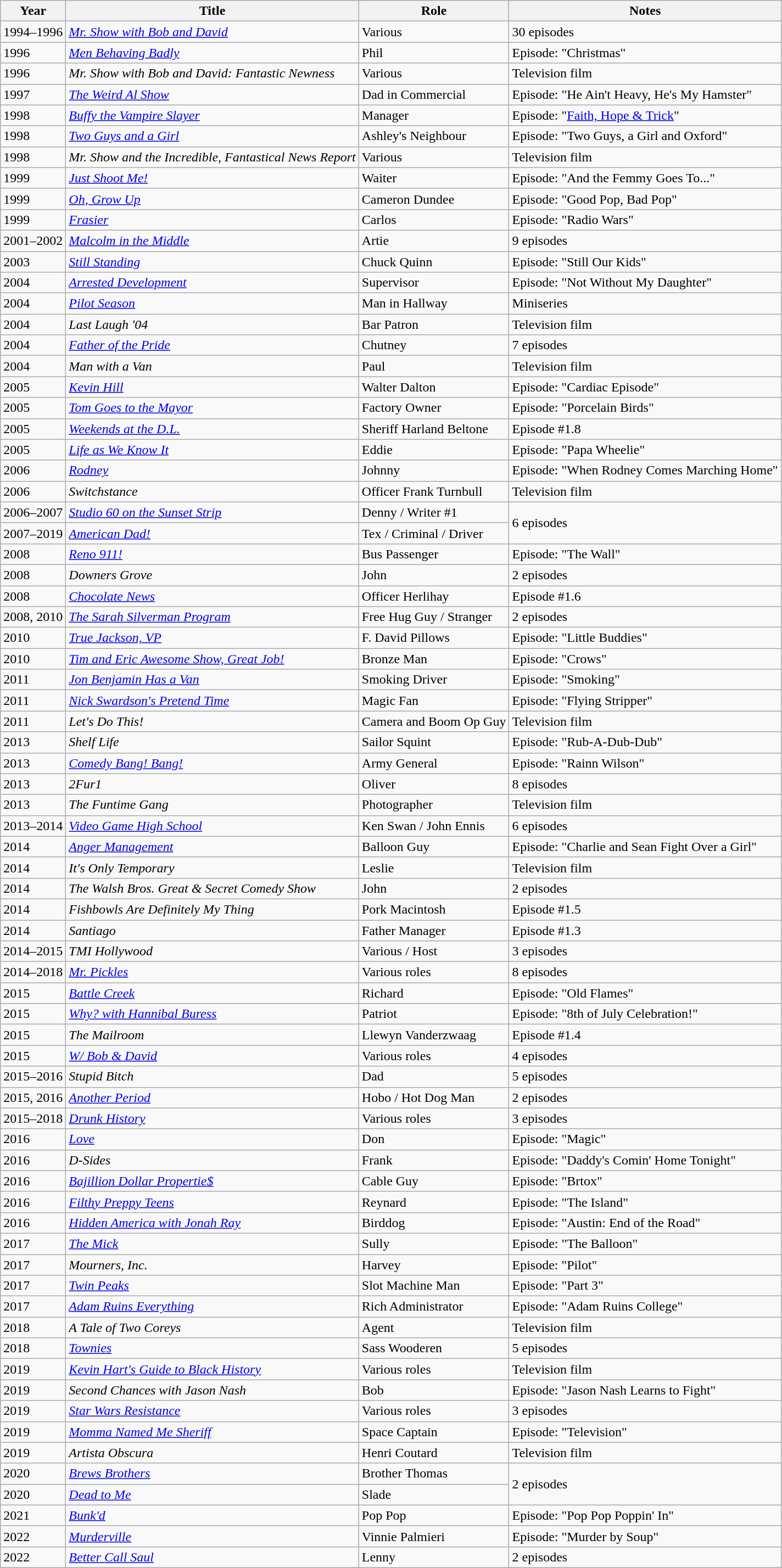<table class="wikitable sortable">
<tr>
<th>Year</th>
<th>Title</th>
<th>Role</th>
<th>Notes</th>
</tr>
<tr>
<td>1994–1996</td>
<td><em><a href='#'>Mr. Show with Bob and David</a></em></td>
<td>Various</td>
<td>30 episodes</td>
</tr>
<tr>
<td>1996</td>
<td><a href='#'><em>Men Behaving Badly</em></a></td>
<td>Phil</td>
<td>Episode: "Christmas"</td>
</tr>
<tr>
<td>1996</td>
<td><em>Mr. Show with Bob and David: Fantastic Newness</em></td>
<td>Various</td>
<td>Television film</td>
</tr>
<tr>
<td>1997</td>
<td><em><a href='#'>The Weird Al Show</a></em></td>
<td>Dad in Commercial</td>
<td>Episode: "He Ain't Heavy, He's My Hamster"</td>
</tr>
<tr>
<td>1998</td>
<td><em><a href='#'>Buffy the Vampire Slayer</a></em></td>
<td>Manager</td>
<td>Episode: "<a href='#'>Faith, Hope & Trick</a>"</td>
</tr>
<tr>
<td>1998</td>
<td><em><a href='#'>Two Guys and a Girl</a></em></td>
<td>Ashley's Neighbour</td>
<td>Episode: "Two Guys, a Girl and Oxford"</td>
</tr>
<tr>
<td>1998</td>
<td><em>Mr. Show and the Incredible, Fantastical News Report</em></td>
<td>Various</td>
<td>Television film</td>
</tr>
<tr>
<td>1999</td>
<td><em><a href='#'>Just Shoot Me!</a></em></td>
<td>Waiter</td>
<td>Episode: "And the Femmy Goes To..."</td>
</tr>
<tr>
<td>1999</td>
<td><em><a href='#'>Oh, Grow Up</a></em></td>
<td>Cameron Dundee</td>
<td>Episode: "Good Pop, Bad Pop"</td>
</tr>
<tr>
<td>1999</td>
<td><em><a href='#'>Frasier</a></em></td>
<td>Carlos</td>
<td>Episode: "Radio Wars"</td>
</tr>
<tr>
<td>2001–2002</td>
<td><em><a href='#'>Malcolm in the Middle</a></em></td>
<td>Artie</td>
<td>9 episodes</td>
</tr>
<tr>
<td>2003</td>
<td><a href='#'><em>Still Standing</em></a></td>
<td>Chuck Quinn</td>
<td>Episode: "Still Our Kids"</td>
</tr>
<tr>
<td>2004</td>
<td><em><a href='#'>Arrested Development</a></em></td>
<td>Supervisor</td>
<td>Episode: "Not Without My Daughter"</td>
</tr>
<tr>
<td>2004</td>
<td><a href='#'><em>Pilot Season</em></a></td>
<td>Man in Hallway</td>
<td>Miniseries</td>
</tr>
<tr>
<td>2004</td>
<td><em>Last Laugh '04</em></td>
<td>Bar Patron</td>
<td>Television film</td>
</tr>
<tr>
<td>2004</td>
<td><em><a href='#'>Father of the Pride</a></em></td>
<td>Chutney</td>
<td>7 episodes</td>
</tr>
<tr>
<td>2004</td>
<td><em>Man with a Van</em></td>
<td>Paul</td>
<td>Television film</td>
</tr>
<tr>
<td>2005</td>
<td><em><a href='#'>Kevin Hill</a></em></td>
<td>Walter Dalton</td>
<td>Episode: "Cardiac Episode"</td>
</tr>
<tr>
<td>2005</td>
<td><em><a href='#'>Tom Goes to the Mayor</a></em></td>
<td>Factory Owner</td>
<td>Episode: "Porcelain Birds"</td>
</tr>
<tr>
<td>2005</td>
<td><em><a href='#'>Weekends at the D.L.</a></em></td>
<td>Sheriff Harland Beltone</td>
<td>Episode #1.8</td>
</tr>
<tr>
<td>2005</td>
<td><a href='#'><em>Life as We Know It</em></a></td>
<td>Eddie</td>
<td>Episode: "Papa Wheelie"</td>
</tr>
<tr>
<td>2006</td>
<td><a href='#'><em>Rodney</em></a></td>
<td>Johnny</td>
<td>Episode: "When Rodney Comes Marching Home"</td>
</tr>
<tr>
<td>2006</td>
<td><em>Switchstance</em></td>
<td>Officer Frank Turnbull</td>
<td>Television film</td>
</tr>
<tr>
<td>2006–2007</td>
<td><em><a href='#'>Studio 60 on the Sunset Strip</a></em></td>
<td>Denny / Writer #1</td>
<td rowspan="2">6 episodes</td>
</tr>
<tr>
<td>2007–2019</td>
<td><em><a href='#'>American Dad!</a></em></td>
<td>Tex / Criminal / Driver</td>
</tr>
<tr>
<td>2008</td>
<td><em><a href='#'>Reno 911!</a></em></td>
<td>Bus Passenger</td>
<td>Episode: "The Wall"</td>
</tr>
<tr>
<td>2008</td>
<td><em>Downers Grove</em></td>
<td>John</td>
<td>2 episodes</td>
</tr>
<tr>
<td>2008</td>
<td><em><a href='#'>Chocolate News</a></em></td>
<td>Officer Herlihay</td>
<td>Episode #1.6</td>
</tr>
<tr>
<td>2008, 2010</td>
<td><em><a href='#'>The Sarah Silverman Program</a></em></td>
<td>Free Hug Guy / Stranger</td>
<td>2 episodes</td>
</tr>
<tr>
<td>2010</td>
<td><em><a href='#'>True Jackson, VP</a></em></td>
<td>F. David Pillows</td>
<td>Episode: "Little Buddies"</td>
</tr>
<tr>
<td>2010</td>
<td><em><a href='#'>Tim and Eric Awesome Show, Great Job!</a></em></td>
<td>Bronze Man</td>
<td>Episode: "Crows"</td>
</tr>
<tr>
<td>2011</td>
<td><em><a href='#'>Jon Benjamin Has a Van</a></em></td>
<td>Smoking Driver</td>
<td>Episode: "Smoking"</td>
</tr>
<tr>
<td>2011</td>
<td><em><a href='#'>Nick Swardson's Pretend Time</a></em></td>
<td>Magic Fan</td>
<td>Episode: "Flying Stripper"</td>
</tr>
<tr>
<td>2011</td>
<td><em>Let's Do This!</em></td>
<td>Camera and Boom Op Guy</td>
<td>Television film</td>
</tr>
<tr>
<td>2013</td>
<td><em>Shelf Life</em></td>
<td>Sailor Squint</td>
<td>Episode: "Rub-A-Dub-Dub"</td>
</tr>
<tr>
<td>2013</td>
<td><a href='#'><em>Comedy Bang! Bang!</em></a></td>
<td>Army General</td>
<td>Episode: "Rainn Wilson"</td>
</tr>
<tr>
<td>2013</td>
<td><em>2Fur1</em></td>
<td>Oliver</td>
<td>8 episodes</td>
</tr>
<tr>
<td>2013</td>
<td><em>The Funtime Gang</em></td>
<td>Photographer</td>
<td>Television film</td>
</tr>
<tr>
<td>2013–2014</td>
<td><em><a href='#'>Video Game High School</a></em></td>
<td>Ken Swan / John Ennis</td>
<td>6 episodes</td>
</tr>
<tr>
<td>2014</td>
<td><a href='#'><em>Anger Management</em></a></td>
<td>Balloon Guy</td>
<td>Episode: "Charlie and Sean Fight Over a Girl"</td>
</tr>
<tr>
<td>2014</td>
<td><em>It's Only Temporary</em></td>
<td>Leslie</td>
<td>Television film</td>
</tr>
<tr>
<td>2014</td>
<td><em>The Walsh Bros. Great & Secret Comedy Show</em></td>
<td>John</td>
<td>2 episodes</td>
</tr>
<tr>
<td>2014</td>
<td><em>Fishbowls Are Definitely My Thing</em></td>
<td>Pork Macintosh</td>
<td>Episode #1.5</td>
</tr>
<tr>
<td>2014</td>
<td><em>Santiago</em></td>
<td>Father Manager</td>
<td>Episode #1.3</td>
</tr>
<tr>
<td>2014–2015</td>
<td><em>TMI Hollywood</em></td>
<td>Various / Host</td>
<td>3 episodes</td>
</tr>
<tr>
<td>2014–2018</td>
<td><em><a href='#'>Mr. Pickles</a></em></td>
<td>Various roles</td>
<td>8 episodes</td>
</tr>
<tr>
<td>2015</td>
<td><a href='#'><em>Battle Creek</em></a></td>
<td>Richard</td>
<td>Episode: "Old Flames"</td>
</tr>
<tr>
<td>2015</td>
<td><em><a href='#'>Why? with Hannibal Buress</a></em></td>
<td>Patriot</td>
<td>Episode: "8th of July Celebration!"</td>
</tr>
<tr>
<td>2015</td>
<td><em>The Mailroom</em></td>
<td>Llewyn Vanderzwaag</td>
<td>Episode #1.4</td>
</tr>
<tr>
<td>2015</td>
<td><em><a href='#'>W/ Bob & David</a></em></td>
<td>Various roles</td>
<td>4 episodes</td>
</tr>
<tr>
<td>2015–2016</td>
<td><em>Stupid Bitch</em></td>
<td>Dad</td>
<td>5 episodes</td>
</tr>
<tr>
<td>2015, 2016</td>
<td><em><a href='#'>Another Period</a></em></td>
<td>Hobo / Hot Dog Man</td>
<td>2 episodes</td>
</tr>
<tr>
<td>2015–2018</td>
<td><em><a href='#'>Drunk History</a></em></td>
<td>Various roles</td>
<td>3 episodes</td>
</tr>
<tr>
<td>2016</td>
<td><a href='#'><em>Love</em></a></td>
<td>Don</td>
<td>Episode: "Magic"</td>
</tr>
<tr>
<td>2016</td>
<td><em>D-Sides</em></td>
<td>Frank</td>
<td>Episode: "Daddy's Comin' Home Tonight"</td>
</tr>
<tr>
<td>2016</td>
<td><em><a href='#'>Bajillion Dollar Propertie$</a></em></td>
<td>Cable Guy</td>
<td>Episode: "Brtox"</td>
</tr>
<tr>
<td>2016</td>
<td><em><a href='#'>Filthy Preppy Teens</a></em></td>
<td>Reynard</td>
<td>Episode: "The Island"</td>
</tr>
<tr>
<td>2016</td>
<td><em><a href='#'>Hidden America with Jonah Ray</a></em></td>
<td>Birddog</td>
<td>Episode: "Austin: End of the Road"</td>
</tr>
<tr>
<td>2017</td>
<td><a href='#'><em>The Mick</em></a></td>
<td>Sully</td>
<td>Episode: "The Balloon"</td>
</tr>
<tr>
<td>2017</td>
<td><em>Mourners, Inc.</em></td>
<td>Harvey</td>
<td>Episode: "Pilot"</td>
</tr>
<tr>
<td>2017</td>
<td><a href='#'><em>Twin Peaks</em></a></td>
<td>Slot Machine Man</td>
<td>Episode: "Part 3"</td>
</tr>
<tr>
<td>2017</td>
<td><em><a href='#'>Adam Ruins Everything</a></em></td>
<td>Rich Administrator</td>
<td>Episode: "Adam Ruins College"</td>
</tr>
<tr>
<td>2018</td>
<td><em>A Tale of Two Coreys</em></td>
<td>Agent</td>
<td>Television film</td>
</tr>
<tr>
<td>2018</td>
<td><em><a href='#'>Townies</a></em></td>
<td>Sass Wooderen</td>
<td>5 episodes</td>
</tr>
<tr>
<td>2019</td>
<td><em><a href='#'>Kevin Hart's Guide to Black History</a></em></td>
<td>Various roles</td>
<td>Television film</td>
</tr>
<tr>
<td>2019</td>
<td><em>Second Chances with Jason Nash</em></td>
<td>Bob</td>
<td>Episode: "Jason Nash Learns to Fight"</td>
</tr>
<tr>
<td>2019</td>
<td><em><a href='#'>Star Wars Resistance</a></em></td>
<td>Various roles</td>
<td>3 episodes</td>
</tr>
<tr>
<td>2019</td>
<td><em><a href='#'>Momma Named Me Sheriff</a></em></td>
<td>Space Captain</td>
<td>Episode: "Television"</td>
</tr>
<tr>
<td>2019</td>
<td><em>Artista Obscura</em></td>
<td>Henri Coutard</td>
<td>Television film</td>
</tr>
<tr>
<td>2020</td>
<td><em><a href='#'>Brews Brothers</a></em></td>
<td>Brother Thomas</td>
<td rowspan="2">2 episodes</td>
</tr>
<tr>
<td>2020</td>
<td><a href='#'><em>Dead to Me</em></a></td>
<td>Slade</td>
</tr>
<tr>
<td>2021</td>
<td><em><a href='#'>Bunk'd</a></em></td>
<td>Pop Pop</td>
<td>Episode: "Pop Pop Poppin' In"</td>
</tr>
<tr>
<td>2022</td>
<td><em><a href='#'>Murderville</a></em></td>
<td>Vinnie Palmieri</td>
<td>Episode: "Murder by Soup"</td>
</tr>
<tr>
<td>2022</td>
<td><em><a href='#'>Better Call Saul</a></em></td>
<td>Lenny</td>
<td>2 episodes</td>
</tr>
</table>
